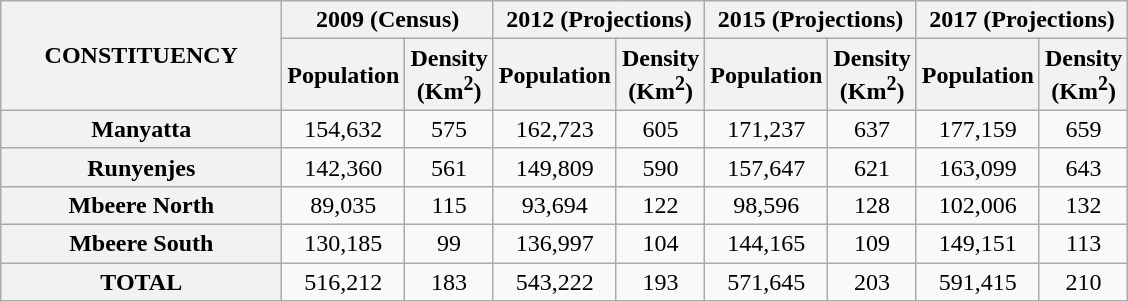<table class="wikitable plainrowheaders" style="text-align:center;" border="2">
<tr>
<th scope="col" rowspan="2" width="180">CONSTITUENCY</th>
<th scope="col" colspan="2">2009 (Census)</th>
<th scope="col" colspan="2">2012 (Projections)</th>
<th scope="col" colspan="2">2015 (Projections)</th>
<th scope="col" colspan="2">2017 (Projections)</th>
</tr>
<tr>
<th scope="col" style="width:2em;"><strong>Population</strong></th>
<th scope="col" style="width:2em;"><strong>Density (Km<sup>2</sup>)</strong></th>
<th scope="col" style="width:2em;"><strong>Population</strong></th>
<th scope="col" style="width:2em;"><strong>Density (Km<sup>2</sup>)</strong></th>
<th scope="col" style="width:2em;"><strong>Population</strong></th>
<th scope="col" style="width:2em;"><strong>Density (Km<sup>2</sup>)</strong></th>
<th scope="col" style="width:2em;"><strong>Population</strong></th>
<th scope="col" style="width:2em;"><strong>Density (Km<sup>2</sup>)</strong></th>
</tr>
<tr>
<th scope="row"><strong>Manyatta</strong></th>
<td>154,632</td>
<td>575</td>
<td>162,723</td>
<td>605</td>
<td>171,237</td>
<td>637</td>
<td>177,159</td>
<td>659</td>
</tr>
<tr>
<th scope="row"><strong>Runyenjes</strong></th>
<td>142,360</td>
<td>561</td>
<td>149,809</td>
<td>590</td>
<td>157,647</td>
<td>621</td>
<td>163,099</td>
<td>643</td>
</tr>
<tr>
<th scope="row"><strong>Mbeere North</strong></th>
<td>89,035</td>
<td>115</td>
<td>93,694</td>
<td>122</td>
<td>98,596</td>
<td>128</td>
<td>102,006</td>
<td>132</td>
</tr>
<tr>
<th scope="row"><strong>Mbeere South</strong></th>
<td>130,185</td>
<td>99</td>
<td>136,997</td>
<td>104</td>
<td>144,165</td>
<td>109</td>
<td>149,151</td>
<td>113</td>
</tr>
<tr>
<th scope="row"><strong>TOTAL</strong></th>
<td>516,212</td>
<td>183</td>
<td>543,222</td>
<td>193</td>
<td>571,645</td>
<td>203</td>
<td>591,415</td>
<td>210</td>
</tr>
</table>
